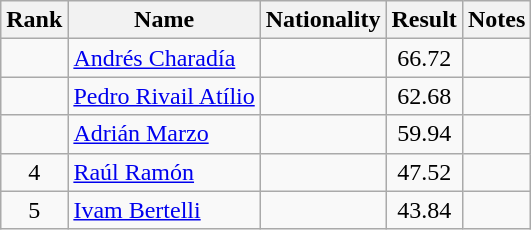<table class="wikitable sortable" style="text-align:center">
<tr>
<th>Rank</th>
<th>Name</th>
<th>Nationality</th>
<th>Result</th>
<th>Notes</th>
</tr>
<tr>
<td></td>
<td align=left><a href='#'>Andrés Charadía</a></td>
<td align=left></td>
<td>66.72</td>
<td></td>
</tr>
<tr>
<td></td>
<td align=left><a href='#'>Pedro Rivail Atílio</a></td>
<td align=left></td>
<td>62.68</td>
<td></td>
</tr>
<tr>
<td></td>
<td align=left><a href='#'>Adrián Marzo</a></td>
<td align=left></td>
<td>59.94</td>
<td></td>
</tr>
<tr>
<td>4</td>
<td align=left><a href='#'>Raúl Ramón</a></td>
<td align=left></td>
<td>47.52</td>
<td></td>
</tr>
<tr>
<td>5</td>
<td align=left><a href='#'>Ivam Bertelli</a></td>
<td align=left></td>
<td>43.84</td>
<td></td>
</tr>
</table>
